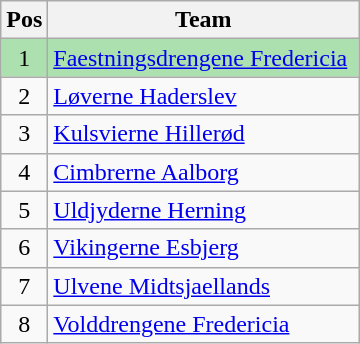<table class="wikitable" style="font-size: 100%">
<tr>
<th width=20>Pos</th>
<th width=200>Team</th>
</tr>
<tr align=center style="background:#ACE1AF;">
<td>1</td>
<td align="left"><a href='#'>Faestningsdrengene Fredericia</a></td>
</tr>
<tr align=center>
<td>2</td>
<td align="left"><a href='#'>Løverne Haderslev</a></td>
</tr>
<tr align=center>
<td>3</td>
<td align="left"><a href='#'>Kulsvierne Hillerød</a></td>
</tr>
<tr align=center>
<td>4</td>
<td align="left"><a href='#'>Cimbrerne Aalborg</a></td>
</tr>
<tr align=center>
<td>5</td>
<td align="left"><a href='#'>Uldjyderne Herning</a></td>
</tr>
<tr align=center>
<td>6</td>
<td align="left"><a href='#'>Vikingerne Esbjerg</a></td>
</tr>
<tr align=center>
<td>7</td>
<td align="left"><a href='#'>Ulvene Midtsjaellands</a></td>
</tr>
<tr align=center>
<td>8</td>
<td align="left"><a href='#'>Volddrengene Fredericia</a></td>
</tr>
</table>
